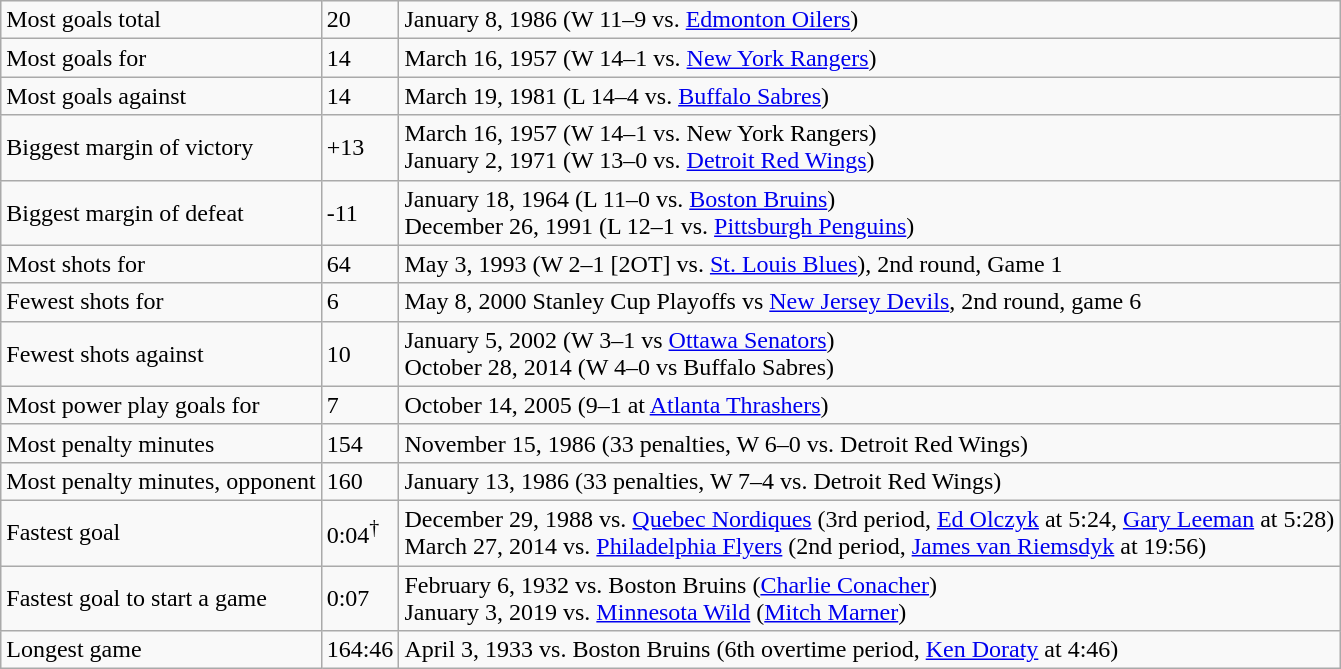<table class="wikitable">
<tr>
<td>Most goals total</td>
<td>20</td>
<td>January 8, 1986 (W 11–9 vs. <a href='#'>Edmonton Oilers</a>)</td>
</tr>
<tr>
<td>Most goals for</td>
<td>14</td>
<td>March 16, 1957 (W 14–1 vs. <a href='#'>New York Rangers</a>)</td>
</tr>
<tr>
<td>Most goals against</td>
<td>14</td>
<td>March 19, 1981 (L 14–4 vs. <a href='#'>Buffalo Sabres</a>)</td>
</tr>
<tr>
<td>Biggest margin of victory</td>
<td>+13</td>
<td>March 16, 1957 (W 14–1 vs. New York Rangers)<br>January 2, 1971 (W 13–0 vs. <a href='#'>Detroit Red Wings</a>)</td>
</tr>
<tr>
<td>Biggest margin of defeat</td>
<td>-11</td>
<td>January 18, 1964 (L 11–0 vs. <a href='#'>Boston Bruins</a>)<br>December 26, 1991 (L 12–1 vs. <a href='#'>Pittsburgh Penguins</a>)</td>
</tr>
<tr>
<td>Most shots for</td>
<td>64</td>
<td>May 3, 1993 (W 2–1 [2OT] vs. <a href='#'>St. Louis Blues</a>), 2nd round, Game 1</td>
</tr>
<tr>
<td>Fewest shots for</td>
<td>6</td>
<td>May 8, 2000 Stanley Cup Playoffs vs <a href='#'>New Jersey Devils</a>, 2nd round, game 6</td>
</tr>
<tr>
<td>Fewest shots against</td>
<td>10</td>
<td>January 5, 2002 (W 3–1 vs <a href='#'>Ottawa Senators</a>) <br>October 28, 2014 (W 4–0 vs Buffalo Sabres)</td>
</tr>
<tr>
<td>Most power play goals for</td>
<td>7</td>
<td>October 14, 2005 (9–1 at <a href='#'>Atlanta Thrashers</a>)</td>
</tr>
<tr>
<td>Most penalty minutes</td>
<td>154</td>
<td>November 15, 1986 (33 penalties, W 6–0 vs. Detroit Red Wings)</td>
</tr>
<tr>
<td>Most penalty minutes, opponent</td>
<td>160</td>
<td>January 13, 1986 (33 penalties, W 7–4 vs. Detroit Red Wings)</td>
</tr>
<tr>
<td>Fastest goal</td>
<td>0:04<sup>†</sup></td>
<td>December 29, 1988 vs. <a href='#'>Quebec Nordiques</a> (3rd period, <a href='#'>Ed Olczyk</a> at 5:24, <a href='#'>Gary Leeman</a> at 5:28)<br>March 27, 2014 vs. <a href='#'>Philadelphia Flyers</a> (2nd period, <a href='#'>James van Riemsdyk</a> at 19:56)</td>
</tr>
<tr>
<td>Fastest goal to start a game</td>
<td>0:07</td>
<td>February 6, 1932 vs. Boston Bruins (<a href='#'>Charlie Conacher</a>)<br>January 3, 2019 vs. <a href='#'>Minnesota Wild</a>  (<a href='#'>Mitch Marner</a>)</td>
</tr>
<tr>
<td>Longest game</td>
<td>164:46</td>
<td>April 3, 1933 vs. Boston Bruins (6th overtime period, <a href='#'>Ken Doraty</a> at 4:46)</td>
</tr>
</table>
